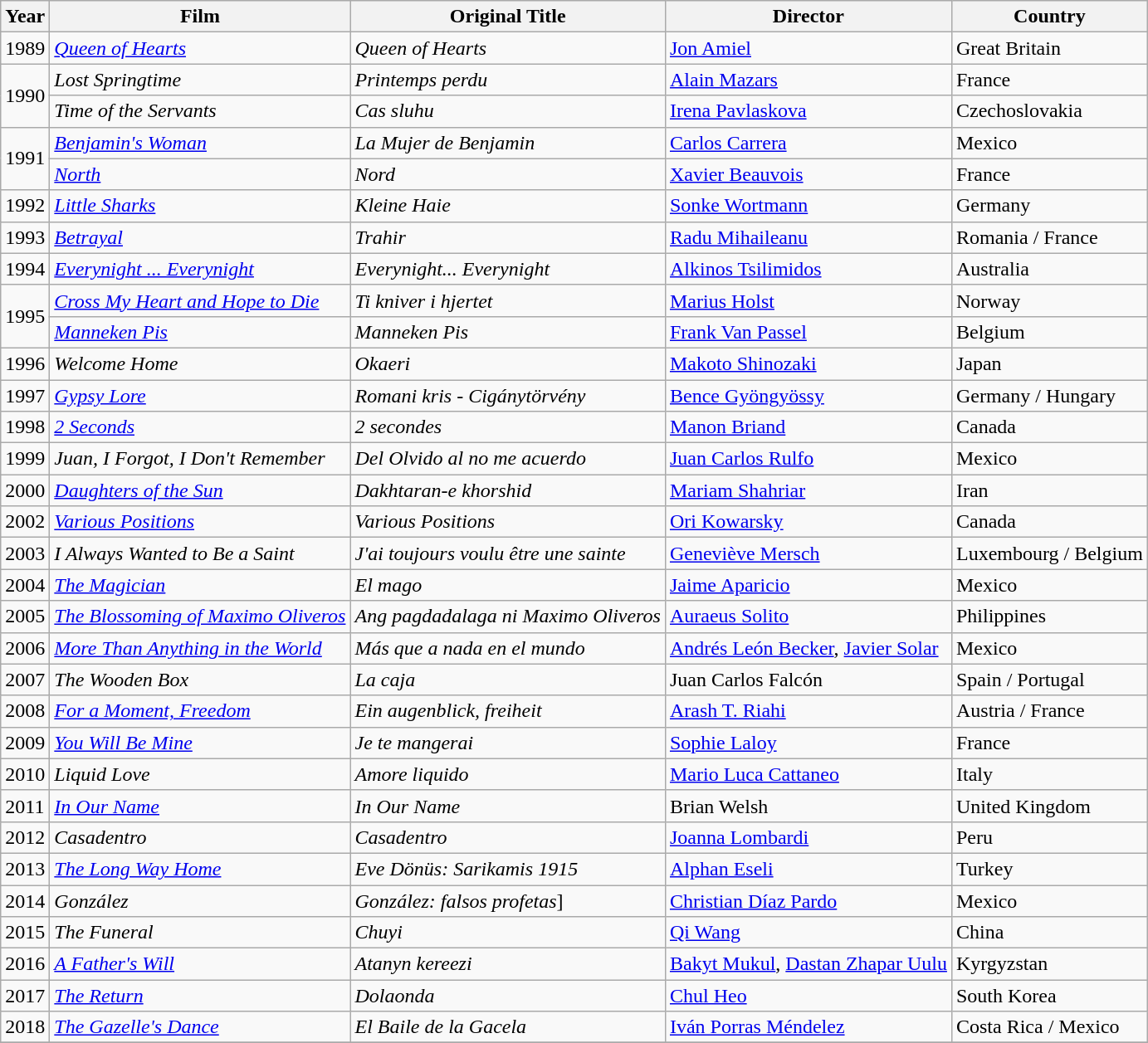<table class="wikitable sortable">
<tr>
<th>Year</th>
<th>Film</th>
<th>Original Title</th>
<th>Director</th>
<th>Country</th>
</tr>
<tr>
<td>1989</td>
<td><em><a href='#'>Queen of Hearts</a></em></td>
<td><em>Queen of Hearts</em></td>
<td><a href='#'>Jon Amiel</a></td>
<td>Great Britain</td>
</tr>
<tr>
<td rowspan="2">1990</td>
<td><em>Lost Springtime</em></td>
<td><em>Printemps perdu</em></td>
<td><a href='#'>Alain Mazars</a></td>
<td>France</td>
</tr>
<tr>
<td><em>Time of the Servants</em></td>
<td><em>Cas sluhu</em></td>
<td><a href='#'>Irena Pavlaskova</a></td>
<td>Czechoslovakia</td>
</tr>
<tr>
<td rowspan="2">1991</td>
<td><em><a href='#'>Benjamin's Woman</a></em></td>
<td><em>La Mujer de Benjamin</em></td>
<td><a href='#'>Carlos Carrera</a></td>
<td>Mexico</td>
</tr>
<tr>
<td><em><a href='#'>North</a></em></td>
<td><em>Nord</em></td>
<td><a href='#'>Xavier Beauvois</a></td>
<td>France</td>
</tr>
<tr>
<td>1992</td>
<td><em><a href='#'>Little Sharks</a></em></td>
<td><em>Kleine Haie</em></td>
<td><a href='#'>Sonke Wortmann</a></td>
<td>Germany</td>
</tr>
<tr>
<td>1993</td>
<td><em><a href='#'>Betrayal</a></em></td>
<td><em>Trahir</em></td>
<td><a href='#'>Radu Mihaileanu</a></td>
<td>Romania / France</td>
</tr>
<tr>
<td>1994</td>
<td><em><a href='#'>Everynight ... Everynight</a></em></td>
<td><em>Everynight... Everynight</em></td>
<td><a href='#'>Alkinos Tsilimidos</a></td>
<td>Australia</td>
</tr>
<tr>
<td rowspan="2">1995</td>
<td><em><a href='#'>Cross My Heart and Hope to Die</a></em></td>
<td><em>Ti kniver i hjertet</em></td>
<td><a href='#'>Marius Holst</a></td>
<td>Norway</td>
</tr>
<tr>
<td><em><a href='#'>Manneken Pis</a></em></td>
<td><em>Manneken Pis</em></td>
<td><a href='#'>Frank Van Passel</a></td>
<td>Belgium</td>
</tr>
<tr>
<td>1996</td>
<td><em>Welcome Home</em></td>
<td><em>Okaeri</em></td>
<td><a href='#'>Makoto Shinozaki</a></td>
<td>Japan</td>
</tr>
<tr>
<td>1997</td>
<td><em><a href='#'>Gypsy Lore</a></em></td>
<td><em>Romani kris - Cigánytörvény</em></td>
<td><a href='#'>Bence Gyöngyössy</a></td>
<td>Germany / Hungary</td>
</tr>
<tr>
<td>1998</td>
<td><em><a href='#'>2 Seconds</a></em></td>
<td><em>2 secondes</em></td>
<td><a href='#'>Manon Briand</a></td>
<td>Canada</td>
</tr>
<tr>
<td>1999</td>
<td><em>Juan, I Forgot, I Don't Remember</em></td>
<td><em>Del Olvido al no me acuerdo</em></td>
<td><a href='#'>Juan Carlos Rulfo</a></td>
<td>Mexico</td>
</tr>
<tr>
<td>2000</td>
<td><em><a href='#'>Daughters of the Sun</a></em></td>
<td><em>Dakhtaran-e khorshid</em></td>
<td><a href='#'>Mariam Shahriar</a></td>
<td>Iran</td>
</tr>
<tr>
<td>2002</td>
<td><em><a href='#'>Various Positions</a></em></td>
<td><em>Various Positions</em></td>
<td><a href='#'>Ori Kowarsky</a></td>
<td>Canada</td>
</tr>
<tr>
<td>2003</td>
<td><em>I Always Wanted to Be a Saint</em></td>
<td><em>J'ai toujours voulu être une sainte</em></td>
<td><a href='#'>Geneviève Mersch</a></td>
<td>Luxembourg / Belgium</td>
</tr>
<tr>
<td>2004</td>
<td><em><a href='#'>The Magician</a></em></td>
<td><em>El mago</em></td>
<td><a href='#'>Jaime Aparicio</a></td>
<td>Mexico</td>
</tr>
<tr>
<td>2005</td>
<td><em><a href='#'>The Blossoming of Maximo Oliveros</a></em></td>
<td><em>Ang pagdadalaga ni Maximo Oliveros</em></td>
<td><a href='#'>Auraeus Solito</a></td>
<td>Philippines</td>
</tr>
<tr>
<td>2006</td>
<td><em><a href='#'>More Than Anything in the World</a></em></td>
<td><em>Más que a nada en el mundo</em></td>
<td><a href='#'>Andrés León Becker</a>, <a href='#'>Javier Solar</a></td>
<td>Mexico</td>
</tr>
<tr>
<td>2007</td>
<td><em>The Wooden Box</em></td>
<td><em>La caja</em></td>
<td>Juan Carlos Falcón</td>
<td>Spain / Portugal</td>
</tr>
<tr>
<td>2008</td>
<td><em><a href='#'>For a Moment, Freedom</a></em></td>
<td><em>Ein augenblick, freiheit</em></td>
<td><a href='#'>Arash T. Riahi</a></td>
<td>Austria / France</td>
</tr>
<tr>
<td>2009</td>
<td><em><a href='#'>You Will Be Mine</a></em></td>
<td><em>Je te mangerai</em></td>
<td><a href='#'>Sophie Laloy</a></td>
<td>France</td>
</tr>
<tr>
<td>2010</td>
<td><em>Liquid Love</em></td>
<td><em>Amore liquido</em></td>
<td><a href='#'>Mario Luca Cattaneo</a></td>
<td>Italy</td>
</tr>
<tr>
<td>2011</td>
<td><em><a href='#'>In Our Name</a></em></td>
<td><em>In Our Name</em></td>
<td>Brian Welsh</td>
<td>United Kingdom</td>
</tr>
<tr>
<td>2012</td>
<td><em>Casadentro</em></td>
<td><em>Casadentro</em></td>
<td><a href='#'>Joanna Lombardi</a></td>
<td>Peru</td>
</tr>
<tr>
<td>2013</td>
<td><em><a href='#'>The Long Way Home</a></em></td>
<td><em>Eve Dönüs: Sarikamis 1915</em></td>
<td><a href='#'>Alphan Eseli</a></td>
<td>Turkey</td>
</tr>
<tr>
<td>2014</td>
<td><em>González</em></td>
<td><em>González: falsos profetas</em>]</td>
<td><a href='#'>Christian Díaz Pardo</a></td>
<td>Mexico</td>
</tr>
<tr>
<td>2015</td>
<td><em>The Funeral</em></td>
<td><em>Chuyi</em></td>
<td><a href='#'>Qi Wang</a></td>
<td>China</td>
</tr>
<tr>
<td>2016</td>
<td><em><a href='#'>A Father's Will</a></em></td>
<td><em>Atanyn kereezi</em></td>
<td><a href='#'>Bakyt Mukul</a>, <a href='#'>Dastan Zhapar Uulu</a></td>
<td>Kyrgyzstan</td>
</tr>
<tr>
<td>2017</td>
<td><em><a href='#'>The Return</a></em></td>
<td><em>Dolaonda</em></td>
<td><a href='#'>Chul Heo</a></td>
<td>South Korea</td>
</tr>
<tr>
<td>2018</td>
<td><em><a href='#'>The Gazelle's Dance</a></em></td>
<td><em>El Baile de la Gacela</em></td>
<td><a href='#'>Iván Porras Méndelez</a></td>
<td>Costa Rica / Mexico</td>
</tr>
<tr>
</tr>
</table>
